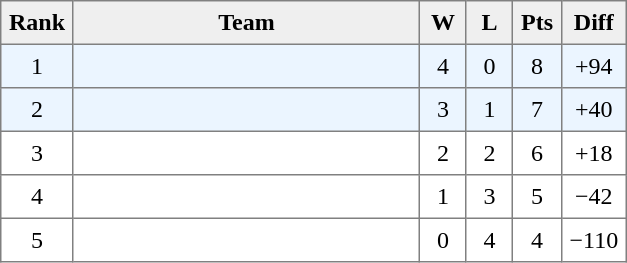<table style=border-collapse:collapse border=1 cellspacing=0 cellpadding=5>
<tr align=center bgcolor=#efefef>
<th width=20>Rank</th>
<th width=220>Team</th>
<th width=20>W</th>
<th width=20>L</th>
<th width=20>Pts</th>
<th width=25>Diff</th>
</tr>
<tr align=center bgcolor=#EBF5FF>
<td>1</td>
<td align=left></td>
<td>4</td>
<td>0</td>
<td>8</td>
<td>+94</td>
</tr>
<tr align=center bgcolor=#EBF5FF>
<td>2</td>
<td align=left></td>
<td>3</td>
<td>1</td>
<td>7</td>
<td>+40</td>
</tr>
<tr align=center>
<td>3</td>
<td align=left></td>
<td>2</td>
<td>2</td>
<td>6</td>
<td>+18</td>
</tr>
<tr align=center>
<td>4</td>
<td align=left></td>
<td>1</td>
<td>3</td>
<td>5</td>
<td>−42</td>
</tr>
<tr align=center>
<td>5</td>
<td align=left></td>
<td>0</td>
<td>4</td>
<td>4</td>
<td>−110</td>
</tr>
</table>
